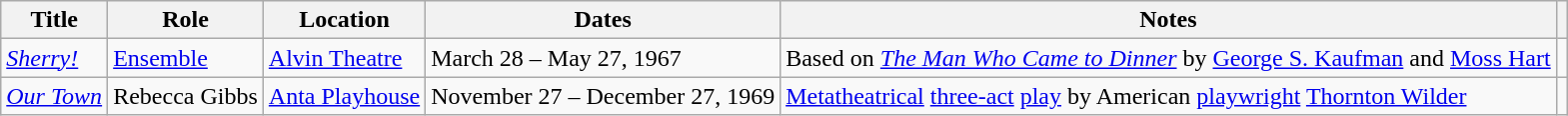<table class="wikitable sortable">
<tr>
<th>Title</th>
<th>Role</th>
<th>Location</th>
<th>Dates</th>
<th>Notes</th>
<th class="unsortable"></th>
</tr>
<tr>
<td><em><a href='#'>Sherry!</a></em></td>
<td><a href='#'>Ensemble</a></td>
<td><a href='#'>Alvin Theatre</a></td>
<td>March 28 – May 27, 1967</td>
<td>Based on <em><a href='#'>The Man Who Came to Dinner</a></em> by <a href='#'>George S. Kaufman</a> and <a href='#'>Moss Hart</a></td>
<td></td>
</tr>
<tr>
<td><em><a href='#'>Our Town</a></em></td>
<td>Rebecca Gibbs</td>
<td><a href='#'>Anta Playhouse</a></td>
<td>November 27 – December 27, 1969</td>
<td><a href='#'>Metatheatrical</a> <a href='#'>three-act</a> <a href='#'>play</a> by American <a href='#'>playwright</a> <a href='#'>Thornton Wilder</a></td>
<td></td>
</tr>
</table>
